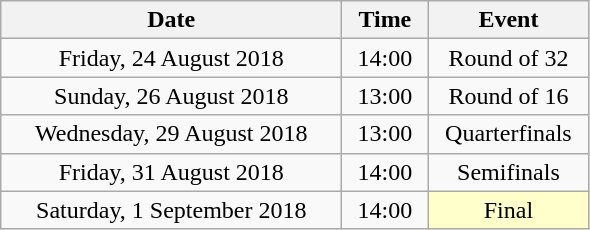<table class="wikitable" style="text-align:center;">
<tr>
<th width=220>Date</th>
<th width=50>Time</th>
<th width=100>Event</th>
</tr>
<tr>
<td>Friday, 24 August 2018</td>
<td>14:00</td>
<td>Round of 32</td>
</tr>
<tr>
<td>Sunday, 26 August 2018</td>
<td>13:00</td>
<td>Round of 16</td>
</tr>
<tr>
<td>Wednesday, 29 August 2018</td>
<td>13:00</td>
<td>Quarterfinals</td>
</tr>
<tr>
<td>Friday, 31 August 2018</td>
<td>14:00</td>
<td>Semifinals</td>
</tr>
<tr>
<td>Saturday, 1 September 2018</td>
<td>14:00</td>
<td bgcolor=ffffcc>Final</td>
</tr>
</table>
